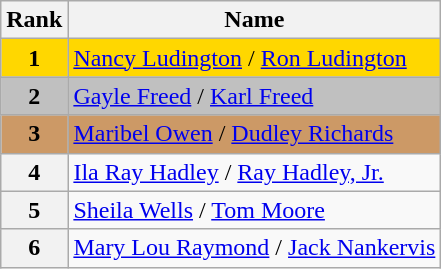<table class="wikitable">
<tr>
<th>Rank</th>
<th>Name</th>
</tr>
<tr bgcolor="gold">
<td align="center"><strong>1</strong></td>
<td><a href='#'>Nancy Ludington</a> / <a href='#'>Ron Ludington</a></td>
</tr>
<tr bgcolor="silver">
<td align="center"><strong>2</strong></td>
<td><a href='#'>Gayle Freed</a> / <a href='#'>Karl Freed</a></td>
</tr>
<tr bgcolor="cc9966">
<td align="center"><strong>3</strong></td>
<td><a href='#'>Maribel Owen</a> / <a href='#'>Dudley Richards</a></td>
</tr>
<tr>
<th>4</th>
<td><a href='#'>Ila Ray Hadley</a> / <a href='#'>Ray Hadley, Jr.</a></td>
</tr>
<tr>
<th>5</th>
<td><a href='#'>Sheila Wells</a> / <a href='#'>Tom Moore</a></td>
</tr>
<tr>
<th>6</th>
<td><a href='#'>Mary Lou Raymond</a> / <a href='#'>Jack Nankervis</a></td>
</tr>
</table>
